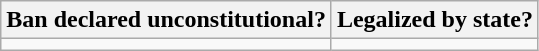<table class="wikitable">
<tr>
<th>Ban declared unconstitutional?</th>
<th>Legalized by state?</th>
</tr>
<tr>
<td></td>
<td></td>
</tr>
</table>
